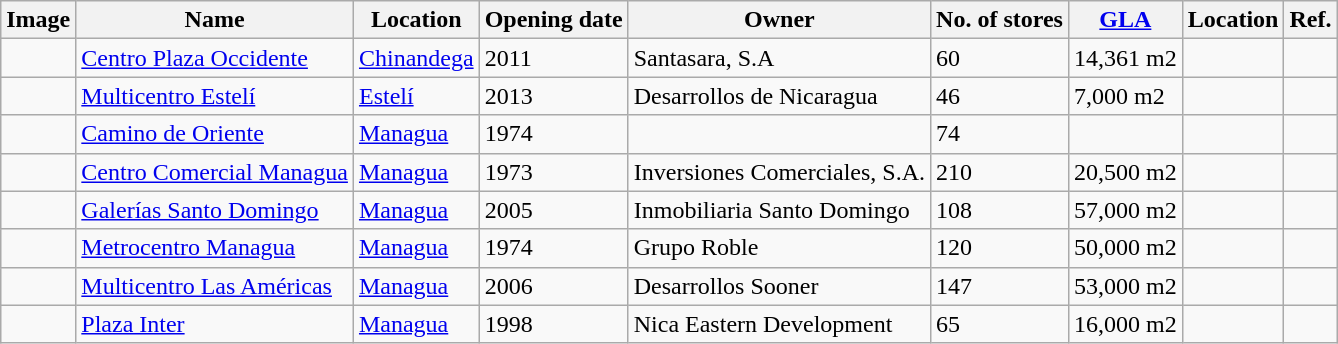<table class="wikitable sortable" border="1">
<tr>
<th class="unsortable">Image</th>
<th>Name</th>
<th>Location</th>
<th>Opening date</th>
<th>Owner</th>
<th>No. of stores</th>
<th><a href='#'>GLA</a></th>
<th class="unsortable">Location</th>
<th class="unsortable">Ref.</th>
</tr>
<tr>
<td></td>
<td><a href='#'>Centro Plaza Occidente</a></td>
<td><a href='#'>Chinandega</a></td>
<td>2011</td>
<td>Santasara, S.A</td>
<td>60</td>
<td>14,361 m2</td>
<td></td>
<td></td>
</tr>
<tr>
<td></td>
<td><a href='#'>Multicentro Estelí</a></td>
<td><a href='#'>Estelí</a></td>
<td>2013</td>
<td>Desarrollos de Nicaragua</td>
<td>46</td>
<td>7,000 m2</td>
<td></td>
<td></td>
</tr>
<tr>
<td></td>
<td><a href='#'>Camino de Oriente</a></td>
<td><a href='#'>Managua</a></td>
<td>1974</td>
<td></td>
<td>74</td>
<td></td>
<td></td>
<td></td>
</tr>
<tr>
<td></td>
<td><a href='#'>Centro Comercial Managua</a></td>
<td><a href='#'>Managua</a></td>
<td>1973</td>
<td>Inversiones Comerciales, S.A.</td>
<td>210</td>
<td>20,500 m2</td>
<td></td>
<td></td>
</tr>
<tr>
<td></td>
<td><a href='#'>Galerías Santo Domingo</a></td>
<td><a href='#'>Managua</a></td>
<td>2005</td>
<td>Inmobiliaria Santo Domingo</td>
<td>108</td>
<td>57,000 m2</td>
<td></td>
<td></td>
</tr>
<tr>
<td></td>
<td><a href='#'>Metrocentro Managua</a></td>
<td><a href='#'>Managua</a></td>
<td>1974</td>
<td>Grupo Roble</td>
<td>120</td>
<td>50,000 m2</td>
<td></td>
<td></td>
</tr>
<tr>
<td></td>
<td><a href='#'>Multicentro Las Américas</a></td>
<td><a href='#'>Managua</a></td>
<td>2006</td>
<td>Desarrollos Sooner</td>
<td>147</td>
<td>53,000 m2</td>
<td></td>
<td></td>
</tr>
<tr>
<td></td>
<td><a href='#'>Plaza Inter</a></td>
<td><a href='#'>Managua</a></td>
<td>1998</td>
<td>Nica Eastern Development</td>
<td>65</td>
<td>16,000 m2</td>
<td></td>
<td></td>
</tr>
</table>
